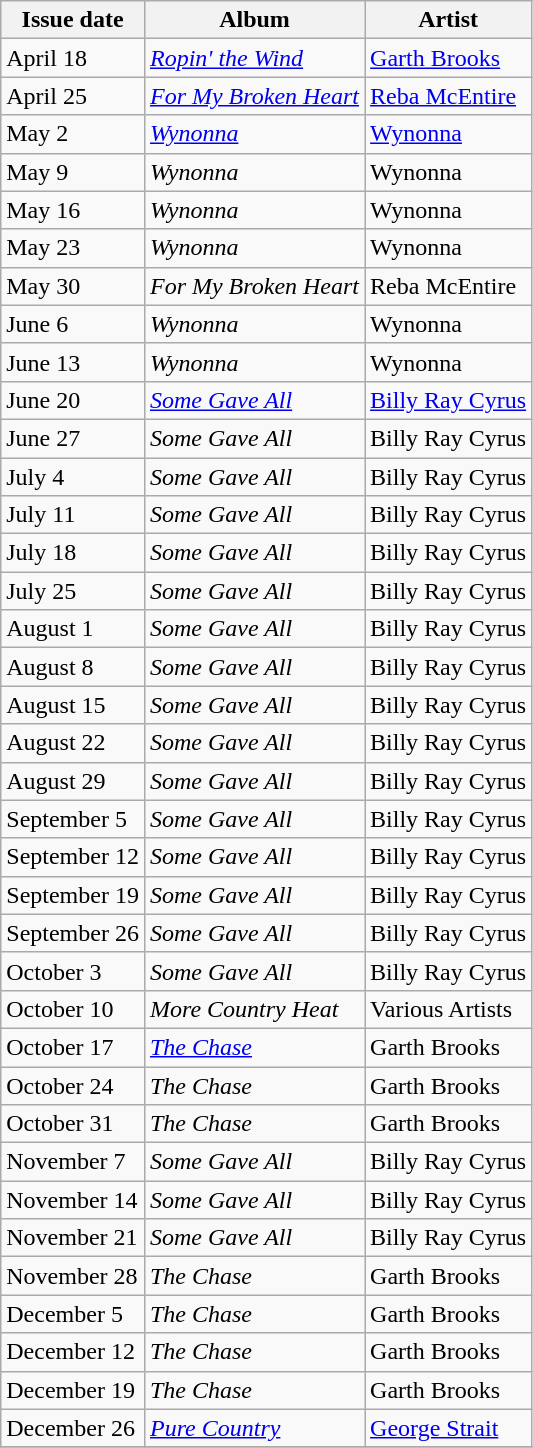<table class="wikitable">
<tr>
<th>Issue date</th>
<th>Album</th>
<th>Artist</th>
</tr>
<tr>
<td>April 18</td>
<td><em><a href='#'>Ropin' the Wind</a></em></td>
<td><a href='#'>Garth Brooks</a></td>
</tr>
<tr>
<td>April 25</td>
<td><em><a href='#'>For My Broken Heart</a></em></td>
<td><a href='#'>Reba McEntire</a></td>
</tr>
<tr>
<td>May 2</td>
<td><em><a href='#'>Wynonna</a></em></td>
<td><a href='#'>Wynonna</a></td>
</tr>
<tr>
<td>May 9</td>
<td><em>Wynonna</em></td>
<td>Wynonna</td>
</tr>
<tr>
<td>May 16</td>
<td><em>Wynonna</em></td>
<td>Wynonna</td>
</tr>
<tr>
<td>May 23</td>
<td><em>Wynonna</em></td>
<td>Wynonna</td>
</tr>
<tr>
<td>May 30</td>
<td><em>For My Broken Heart</em></td>
<td>Reba McEntire</td>
</tr>
<tr>
<td>June 6</td>
<td><em>Wynonna</em></td>
<td>Wynonna</td>
</tr>
<tr>
<td>June 13</td>
<td><em>Wynonna</em></td>
<td>Wynonna</td>
</tr>
<tr>
<td>June 20</td>
<td><em><a href='#'>Some Gave All</a></em></td>
<td><a href='#'>Billy Ray Cyrus</a></td>
</tr>
<tr>
<td>June 27</td>
<td><em>Some Gave All</em></td>
<td>Billy Ray Cyrus</td>
</tr>
<tr>
<td>July 4</td>
<td><em>Some Gave All</em></td>
<td>Billy Ray Cyrus</td>
</tr>
<tr>
<td>July 11</td>
<td><em>Some Gave All</em></td>
<td>Billy Ray Cyrus</td>
</tr>
<tr>
<td>July 18</td>
<td><em>Some Gave All</em></td>
<td>Billy Ray Cyrus</td>
</tr>
<tr>
<td>July 25</td>
<td><em>Some Gave All</em></td>
<td>Billy Ray Cyrus</td>
</tr>
<tr>
<td>August 1</td>
<td><em>Some Gave All</em></td>
<td>Billy Ray Cyrus</td>
</tr>
<tr>
<td>August 8</td>
<td><em>Some Gave All</em></td>
<td>Billy Ray Cyrus</td>
</tr>
<tr>
<td>August 15</td>
<td><em>Some Gave All</em></td>
<td>Billy Ray Cyrus</td>
</tr>
<tr>
<td>August 22</td>
<td><em>Some Gave All</em></td>
<td>Billy Ray Cyrus</td>
</tr>
<tr>
<td>August 29</td>
<td><em>Some Gave All</em></td>
<td>Billy Ray Cyrus</td>
</tr>
<tr>
<td>September 5</td>
<td><em>Some Gave All</em></td>
<td>Billy Ray Cyrus</td>
</tr>
<tr>
<td>September 12</td>
<td><em>Some Gave All</em></td>
<td>Billy Ray Cyrus</td>
</tr>
<tr>
<td>September 19</td>
<td><em>Some Gave All</em></td>
<td>Billy Ray Cyrus</td>
</tr>
<tr>
<td>September 26</td>
<td><em>Some Gave All</em></td>
<td>Billy Ray Cyrus</td>
</tr>
<tr>
<td>October 3</td>
<td><em>Some Gave All</em></td>
<td>Billy Ray Cyrus</td>
</tr>
<tr>
<td>October 10</td>
<td><em>More Country Heat</em></td>
<td>Various Artists</td>
</tr>
<tr>
<td>October 17</td>
<td><em><a href='#'>The Chase</a></em></td>
<td>Garth Brooks</td>
</tr>
<tr>
<td>October 24</td>
<td><em>The Chase</em></td>
<td>Garth Brooks</td>
</tr>
<tr>
<td>October 31</td>
<td><em>The Chase</em></td>
<td>Garth Brooks</td>
</tr>
<tr>
<td>November 7</td>
<td><em>Some Gave All</em></td>
<td>Billy Ray Cyrus</td>
</tr>
<tr>
<td>November 14</td>
<td><em>Some Gave All</em></td>
<td>Billy Ray Cyrus</td>
</tr>
<tr>
<td>November 21</td>
<td><em>Some Gave All</em></td>
<td>Billy Ray Cyrus</td>
</tr>
<tr>
<td>November 28</td>
<td><em>The Chase</em></td>
<td>Garth Brooks</td>
</tr>
<tr>
<td>December 5</td>
<td><em>The Chase</em></td>
<td>Garth Brooks</td>
</tr>
<tr>
<td>December 12</td>
<td><em>The Chase</em></td>
<td>Garth Brooks</td>
</tr>
<tr>
<td>December 19</td>
<td><em>The Chase</em></td>
<td>Garth Brooks</td>
</tr>
<tr>
<td>December 26</td>
<td><em><a href='#'>Pure Country</a></em></td>
<td><a href='#'>George Strait</a></td>
</tr>
<tr>
</tr>
</table>
